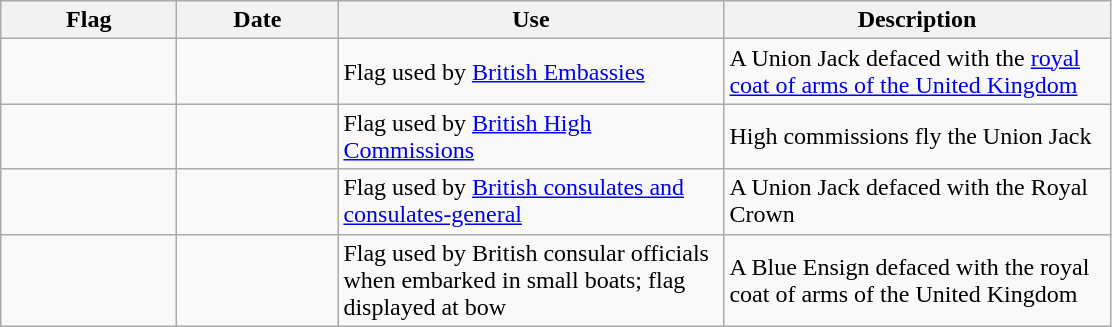<table class="wikitable">
<tr style="background:#efefef;">
<th style="width:110px;">Flag</th>
<th style="width:100px;">Date</th>
<th style="width:250px;">Use</th>
<th style="width:250px;">Description</th>
</tr>
<tr>
<td></td>
<td></td>
<td>Flag used by <a href='#'>British Embassies</a></td>
<td>A Union Jack defaced with the <a href='#'>royal coat of arms of the United Kingdom</a></td>
</tr>
<tr>
<td></td>
<td></td>
<td>Flag used by <a href='#'>British High Commissions</a></td>
<td>High commissions fly the Union Jack</td>
</tr>
<tr>
<td></td>
<td></td>
<td>Flag used by <a href='#'>British consulates and consulates-general</a></td>
<td>A Union Jack defaced with the Royal Crown</td>
</tr>
<tr>
<td></td>
<td></td>
<td>Flag used by British consular officials when embarked in small boats; flag displayed at bow</td>
<td>A Blue Ensign defaced with the royal coat of arms of the United Kingdom</td>
</tr>
</table>
